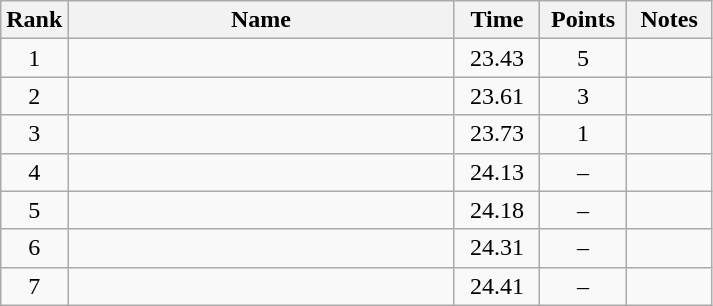<table class="wikitable" style="text-align:center">
<tr>
<th>Rank</th>
<th style="width:250px;">Name</th>
<th style="width:50px;">Time</th>
<th style="width:50px;">Points</th>
<th style="width:50px;">Notes</th>
</tr>
<tr>
<td>1</td>
<td style="text-align:left;"> </td>
<td>23.43</td>
<td>5</td>
<td></td>
</tr>
<tr>
<td>2</td>
<td style="text-align:left;"> </td>
<td>23.61</td>
<td>3</td>
<td></td>
</tr>
<tr>
<td>3</td>
<td style="text-align:left;"> </td>
<td>23.73</td>
<td>1</td>
<td></td>
</tr>
<tr>
<td>4</td>
<td style="text-align:left;"> </td>
<td>24.13</td>
<td>–</td>
<td></td>
</tr>
<tr>
<td>5</td>
<td style="text-align:left;"></td>
<td>24.18</td>
<td>–</td>
<td></td>
</tr>
<tr>
<td>6</td>
<td style="text-align:left;"></td>
<td>24.31</td>
<td>–</td>
<td></td>
</tr>
<tr>
<td>7</td>
<td style="text-align:left;"></td>
<td>24.41</td>
<td>–</td>
<td></td>
</tr>
</table>
